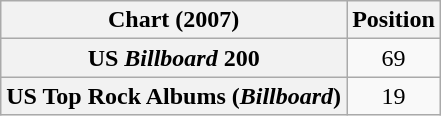<table class="wikitable sortable plainrowheaders" style="text-align:center">
<tr>
<th scope="col">Chart (2007)</th>
<th scope="col">Position</th>
</tr>
<tr>
<th scope="row">US <em>Billboard</em> 200</th>
<td>69</td>
</tr>
<tr>
<th scope="row">US Top Rock Albums (<em>Billboard</em>)</th>
<td>19</td>
</tr>
</table>
